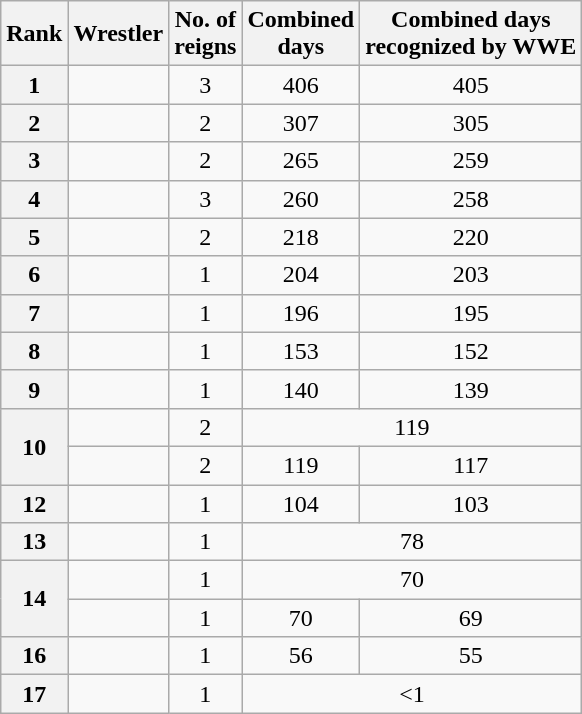<table class="wikitable sortable" style="text-align: center">
<tr>
<th>Rank</th>
<th>Wrestler</th>
<th>No. of<br>reigns</th>
<th data-sort-type="number">Combined<br>days</th>
<th>Combined days<br>recognized by WWE</th>
</tr>
<tr>
<th>1</th>
<td></td>
<td>3</td>
<td>406</td>
<td>405</td>
</tr>
<tr>
<th>2</th>
<td></td>
<td>2</td>
<td>307</td>
<td>305</td>
</tr>
<tr>
<th>3</th>
<td></td>
<td>2</td>
<td>265</td>
<td>259</td>
</tr>
<tr>
<th>4</th>
<td></td>
<td>3</td>
<td>260</td>
<td>258</td>
</tr>
<tr>
<th>5</th>
<td></td>
<td>2</td>
<td>218</td>
<td>220</td>
</tr>
<tr>
<th>6</th>
<td></td>
<td>1</td>
<td>204</td>
<td>203</td>
</tr>
<tr>
<th>7</th>
<td></td>
<td>1</td>
<td>196</td>
<td>195</td>
</tr>
<tr>
<th>8</th>
<td></td>
<td>1</td>
<td>153</td>
<td>152</td>
</tr>
<tr>
<th>9</th>
<td></td>
<td>1</td>
<td>140</td>
<td>139</td>
</tr>
<tr>
<th rowspan=2>10</th>
<td></td>
<td>2</td>
<td colspan="2">119</td>
</tr>
<tr>
<td></td>
<td>2</td>
<td>119</td>
<td>117</td>
</tr>
<tr>
<th>12</th>
<td></td>
<td>1</td>
<td>104</td>
<td>103</td>
</tr>
<tr>
<th>13</th>
<td></td>
<td>1</td>
<td colspan="2">78</td>
</tr>
<tr>
<th rowspan=2>14</th>
<td></td>
<td>1</td>
<td colspan="2">70</td>
</tr>
<tr>
<td></td>
<td>1</td>
<td>70</td>
<td>69</td>
</tr>
<tr>
<th>16</th>
<td></td>
<td>1</td>
<td>56</td>
<td>55</td>
</tr>
<tr>
<th>17</th>
<td></td>
<td>1</td>
<td colspan="2"><1</td>
</tr>
</table>
